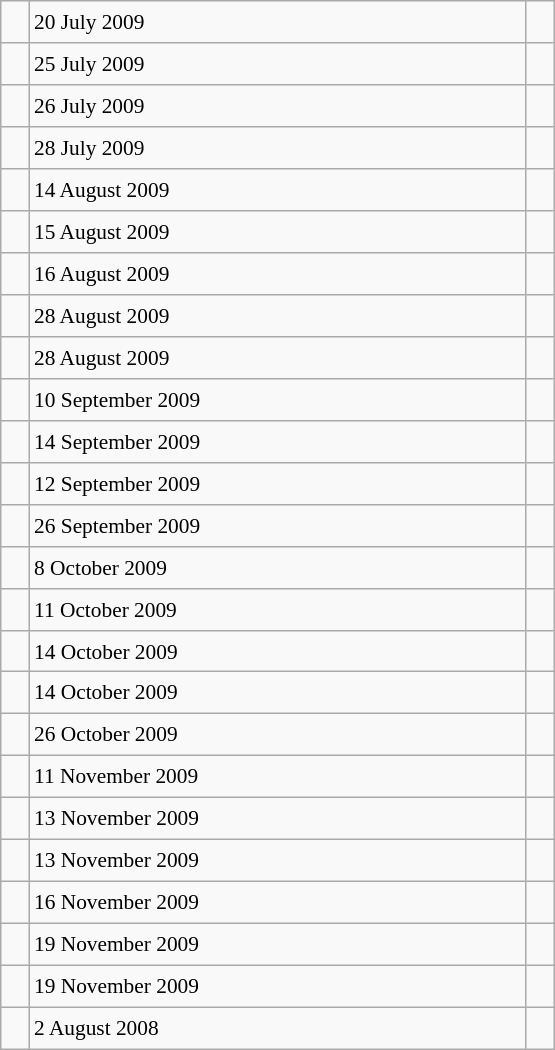<table class="wikitable" style="font-size: 89%; float: left; width: 26em; margin-right: 1em; height: 700px">
<tr>
<td></td>
<td>20 July 2009</td>
<td></td>
</tr>
<tr>
<td></td>
<td>25 July 2009</td>
<td></td>
</tr>
<tr>
<td></td>
<td>26 July 2009</td>
<td></td>
</tr>
<tr>
<td></td>
<td>28 July 2009</td>
<td></td>
</tr>
<tr>
<td></td>
<td>14 August 2009</td>
<td></td>
</tr>
<tr>
<td></td>
<td>15 August 2009</td>
<td></td>
</tr>
<tr>
<td></td>
<td>16 August 2009</td>
<td></td>
</tr>
<tr>
<td></td>
<td>28 August 2009</td>
<td></td>
</tr>
<tr>
<td></td>
<td>28 August 2009</td>
<td></td>
</tr>
<tr>
<td></td>
<td>10 September 2009</td>
<td></td>
</tr>
<tr>
<td></td>
<td>14 September 2009</td>
<td></td>
</tr>
<tr>
<td></td>
<td>12 September 2009</td>
<td></td>
</tr>
<tr>
<td></td>
<td>26 September 2009</td>
<td></td>
</tr>
<tr>
<td></td>
<td>8 October 2009</td>
<td></td>
</tr>
<tr>
<td></td>
<td>11 October 2009</td>
<td></td>
</tr>
<tr>
<td></td>
<td>14 October 2009</td>
<td></td>
</tr>
<tr>
<td></td>
<td>14 October 2009</td>
<td></td>
</tr>
<tr>
<td></td>
<td>26 October 2009</td>
<td></td>
</tr>
<tr>
<td></td>
<td>11 November 2009</td>
<td></td>
</tr>
<tr>
<td></td>
<td>13 November 2009</td>
<td></td>
</tr>
<tr>
<td></td>
<td>13 November 2009</td>
<td></td>
</tr>
<tr>
<td></td>
<td>16 November 2009</td>
<td></td>
</tr>
<tr>
<td></td>
<td>19 November 2009</td>
<td></td>
</tr>
<tr>
<td></td>
<td>19 November 2009</td>
<td></td>
</tr>
<tr>
<td></td>
<td>2 August 2008</td>
<td></td>
</tr>
</table>
